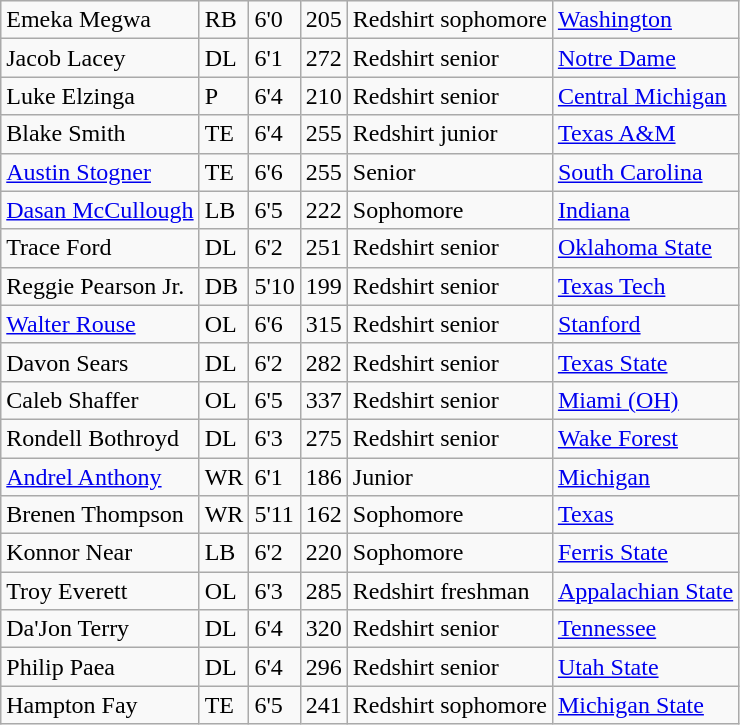<table class="wikitable sortable">
<tr>
<td>Emeka Megwa</td>
<td>RB</td>
<td>6'0</td>
<td>205</td>
<td> Redshirt sophomore</td>
<td><a href='#'>Washington</a></td>
</tr>
<tr>
<td>Jacob Lacey</td>
<td>DL</td>
<td>6'1</td>
<td>272</td>
<td> Redshirt senior</td>
<td><a href='#'>Notre Dame</a></td>
</tr>
<tr>
<td>Luke Elzinga</td>
<td>P</td>
<td>6'4</td>
<td>210</td>
<td> Redshirt senior</td>
<td><a href='#'>Central Michigan</a></td>
</tr>
<tr>
<td>Blake Smith</td>
<td>TE</td>
<td>6'4</td>
<td>255</td>
<td> Redshirt junior</td>
<td><a href='#'>Texas A&M</a></td>
</tr>
<tr>
<td><a href='#'>Austin Stogner</a></td>
<td>TE</td>
<td>6'6</td>
<td>255</td>
<td>Senior</td>
<td><a href='#'>South Carolina</a></td>
</tr>
<tr>
<td><a href='#'>Dasan McCullough</a></td>
<td>LB</td>
<td>6'5</td>
<td>222</td>
<td>Sophomore</td>
<td><a href='#'>Indiana</a></td>
</tr>
<tr>
<td>Trace Ford</td>
<td>DL</td>
<td>6'2</td>
<td>251</td>
<td> Redshirt senior</td>
<td><a href='#'>Oklahoma State</a></td>
</tr>
<tr>
<td>Reggie Pearson Jr.</td>
<td>DB</td>
<td>5'10</td>
<td>199</td>
<td> Redshirt senior</td>
<td><a href='#'>Texas Tech</a></td>
</tr>
<tr>
<td><a href='#'>Walter Rouse</a></td>
<td>OL</td>
<td>6'6</td>
<td>315</td>
<td> Redshirt senior</td>
<td><a href='#'>Stanford</a></td>
</tr>
<tr>
<td>Davon Sears</td>
<td>DL</td>
<td>6'2</td>
<td>282</td>
<td> Redshirt senior</td>
<td><a href='#'>Texas State</a></td>
</tr>
<tr>
<td>Caleb Shaffer</td>
<td>OL</td>
<td>6'5</td>
<td>337</td>
<td> Redshirt senior</td>
<td><a href='#'>Miami (OH)</a></td>
</tr>
<tr>
<td>Rondell Bothroyd</td>
<td>DL</td>
<td>6'3</td>
<td>275</td>
<td> Redshirt senior</td>
<td><a href='#'>Wake Forest</a></td>
</tr>
<tr>
<td><a href='#'>Andrel Anthony</a></td>
<td>WR</td>
<td>6'1</td>
<td>186</td>
<td>Junior</td>
<td><a href='#'>Michigan</a></td>
</tr>
<tr>
<td>Brenen Thompson</td>
<td>WR</td>
<td>5'11</td>
<td>162</td>
<td>Sophomore</td>
<td><a href='#'>Texas</a></td>
</tr>
<tr>
<td>Konnor Near</td>
<td>LB</td>
<td>6'2</td>
<td>220</td>
<td>Sophomore</td>
<td><a href='#'>Ferris State</a></td>
</tr>
<tr>
<td>Troy Everett</td>
<td>OL</td>
<td>6'3</td>
<td>285</td>
<td> Redshirt freshman</td>
<td><a href='#'>Appalachian State</a></td>
</tr>
<tr>
<td>Da'Jon Terry</td>
<td>DL</td>
<td>6'4</td>
<td>320</td>
<td> Redshirt senior</td>
<td><a href='#'>Tennessee</a></td>
</tr>
<tr>
<td>Philip Paea</td>
<td>DL</td>
<td>6'4</td>
<td>296</td>
<td> Redshirt senior</td>
<td><a href='#'>Utah State</a></td>
</tr>
<tr>
<td>Hampton Fay</td>
<td>TE</td>
<td>6'5</td>
<td>241</td>
<td> Redshirt sophomore</td>
<td><a href='#'>Michigan State</a></td>
</tr>
</table>
